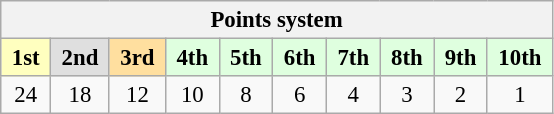<table class="wikitable" style="font-size:95%; text-align:center">
<tr>
<th colspan="19">Points system</th>
</tr>
<tr>
<td style="background:#ffffbf;"> <strong>1st</strong> </td>
<td style="background:#dfdfdf;"> <strong>2nd</strong> </td>
<td style="background:#ffdf9f;"> <strong>3rd</strong> </td>
<td style="background:#dfffdf;"> <strong>4th</strong> </td>
<td style="background:#dfffdf;"> <strong>5th</strong> </td>
<td style="background:#dfffdf;"> <strong>6th</strong> </td>
<td style="background:#dfffdf;"> <strong>7th</strong> </td>
<td style="background:#dfffdf;"> <strong>8th</strong> </td>
<td style="background:#dfffdf;"> <strong>9th</strong> </td>
<td style="background:#dfffdf;"> <strong>10th</strong> </td>
</tr>
<tr>
<td>24</td>
<td>18</td>
<td>12</td>
<td>10</td>
<td>8</td>
<td>6</td>
<td>4</td>
<td>3</td>
<td>2</td>
<td>1</td>
</tr>
</table>
